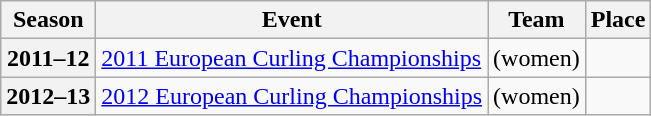<table class="wikitable">
<tr>
<th scope="col">Season</th>
<th scope="col">Event</th>
<th scope="col">Team</th>
<th scope="col">Place</th>
</tr>
<tr>
<th scope="row">2011–12</th>
<td><a href='#'>2011 European Curling Championships</a></td>
<td> (women)</td>
<td></td>
</tr>
<tr>
<th scope="row">2012–13</th>
<td><a href='#'>2012 European Curling Championships</a></td>
<td> (women)</td>
<td></td>
</tr>
</table>
